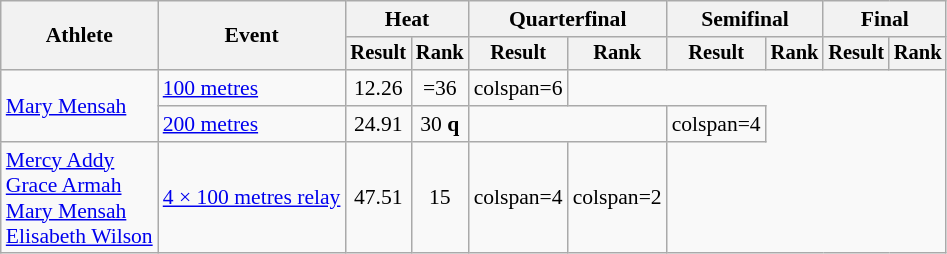<table class=wikitable style=font-size:90%>
<tr>
<th rowspan=2>Athlete</th>
<th rowspan=2>Event</th>
<th colspan=2>Heat</th>
<th colspan=2>Quarterfinal</th>
<th colspan=2>Semifinal</th>
<th colspan=2>Final</th>
</tr>
<tr style=font-size:95%>
<th>Result</th>
<th>Rank</th>
<th>Result</th>
<th>Rank</th>
<th>Result</th>
<th>Rank</th>
<th>Result</th>
<th>Rank</th>
</tr>
<tr align=center>
<td align=left rowspan=2><a href='#'>Mary Mensah</a></td>
<td align=left><a href='#'>100 metres</a></td>
<td>12.26</td>
<td>=36</td>
<td>colspan=6 </td>
</tr>
<tr align=center>
<td align=left><a href='#'>200 metres</a></td>
<td>24.91</td>
<td>30 <strong>q</strong></td>
<td colspan=2></td>
<td>colspan=4 </td>
</tr>
<tr align=center>
<td align=left><a href='#'>Mercy Addy</a><br><a href='#'>Grace Armah</a><br><a href='#'>Mary Mensah</a><br><a href='#'>Elisabeth Wilson</a></td>
<td align=left><a href='#'>4 × 100 metres relay</a></td>
<td>47.51</td>
<td>15</td>
<td>colspan=4 </td>
<td>colspan=2 </td>
</tr>
</table>
